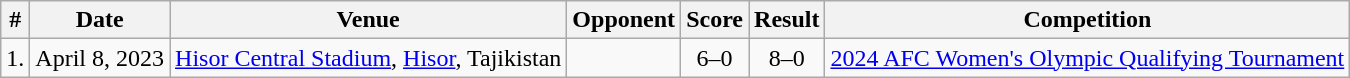<table class="wikitable">
<tr>
<th>#</th>
<th>Date</th>
<th>Venue</th>
<th>Opponent</th>
<th>Score</th>
<th>Result</th>
<th>Competition</th>
</tr>
<tr>
<td>1.</td>
<td>April 8, 2023</td>
<td><a href='#'>Hisor Central Stadium</a>, <a href='#'>Hisor</a>, Tajikistan</td>
<td></td>
<td style="text-align:center;">6–0</td>
<td style="text-align:center;">8–0</td>
<td><a href='#'>2024 AFC Women's Olympic Qualifying Tournament</a></td>
</tr>
</table>
